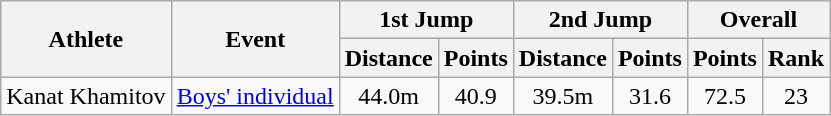<table class="wikitable">
<tr>
<th rowspan="2">Athlete</th>
<th rowspan="2">Event</th>
<th colspan="2">1st Jump</th>
<th colspan="2">2nd Jump</th>
<th colspan="2">Overall</th>
</tr>
<tr>
<th>Distance</th>
<th>Points</th>
<th>Distance</th>
<th>Points</th>
<th>Points</th>
<th>Rank</th>
</tr>
<tr>
<td>Kanat Khamitov</td>
<td><a href='#'>Boys' individual</a></td>
<td align="center">44.0m</td>
<td align="center">40.9</td>
<td align="center">39.5m</td>
<td align="center">31.6</td>
<td align="center">72.5</td>
<td align="center">23</td>
</tr>
</table>
